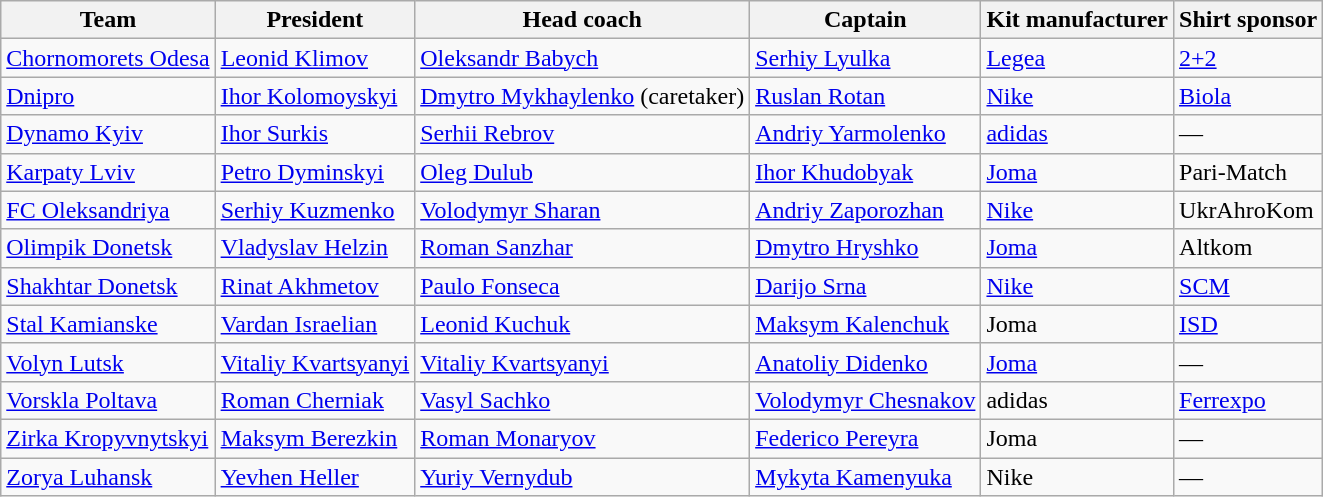<table class="wikitable sortable" style="text-align:left;">
<tr>
<th>Team</th>
<th>President</th>
<th>Head coach</th>
<th>Captain</th>
<th>Kit manufacturer</th>
<th>Shirt sponsor</th>
</tr>
<tr>
<td><a href='#'>Chornomorets Odesa</a></td>
<td><a href='#'>Leonid Klimov</a></td>
<td> <a href='#'>Oleksandr Babych</a></td>
<td> <a href='#'>Serhiy Lyulka</a></td>
<td><a href='#'>Legea</a></td>
<td><a href='#'>2+2</a></td>
</tr>
<tr>
<td><a href='#'>Dnipro</a></td>
<td><a href='#'>Ihor Kolomoyskyi</a></td>
<td> <a href='#'>Dmytro Mykhaylenko</a> (caretaker)</td>
<td> <a href='#'>Ruslan Rotan</a></td>
<td><a href='#'>Nike</a></td>
<td><a href='#'>Biola</a></td>
</tr>
<tr>
<td><a href='#'>Dynamo Kyiv</a></td>
<td><a href='#'>Ihor Surkis</a></td>
<td> <a href='#'>Serhii Rebrov</a></td>
<td> <a href='#'>Andriy Yarmolenko</a></td>
<td><a href='#'>adidas</a></td>
<td>— </td>
</tr>
<tr>
<td><a href='#'>Karpaty Lviv</a></td>
<td><a href='#'>Petro Dyminskyi</a></td>
<td> <a href='#'>Oleg Dulub</a></td>
<td> <a href='#'>Ihor Khudobyak</a></td>
<td><a href='#'>Joma</a></td>
<td>Pari-Match</td>
</tr>
<tr>
<td><a href='#'>FC Oleksandriya</a></td>
<td><a href='#'>Serhiy Kuzmenko</a></td>
<td> <a href='#'>Volodymyr Sharan</a></td>
<td> <a href='#'>Andriy Zaporozhan</a></td>
<td><a href='#'>Nike</a></td>
<td>UkrAhroKom</td>
</tr>
<tr>
<td><a href='#'>Olimpik Donetsk</a></td>
<td><a href='#'>Vladyslav Helzin</a></td>
<td> <a href='#'>Roman Sanzhar</a></td>
<td> <a href='#'>Dmytro Hryshko</a></td>
<td><a href='#'>Joma</a></td>
<td>Altkom</td>
</tr>
<tr>
<td><a href='#'>Shakhtar Donetsk</a></td>
<td><a href='#'>Rinat Akhmetov</a></td>
<td> <a href='#'>Paulo Fonseca</a></td>
<td> <a href='#'>Darijo Srna</a></td>
<td><a href='#'>Nike</a></td>
<td><a href='#'>SCM</a></td>
</tr>
<tr>
<td><a href='#'>Stal Kamianske</a></td>
<td><a href='#'>Vardan Israelian</a></td>
<td> <a href='#'>Leonid Kuchuk</a></td>
<td> <a href='#'>Maksym Kalenchuk</a></td>
<td>Joma</td>
<td><a href='#'>ISD</a></td>
</tr>
<tr>
<td><a href='#'>Volyn Lutsk</a></td>
<td><a href='#'>Vitaliy Kvartsyanyi</a></td>
<td> <a href='#'>Vitaliy Kvartsyanyi</a></td>
<td> <a href='#'>Anatoliy Didenko</a></td>
<td><a href='#'>Joma</a></td>
<td>—</td>
</tr>
<tr>
<td><a href='#'>Vorskla Poltava</a></td>
<td><a href='#'>Roman Cherniak</a></td>
<td> <a href='#'>Vasyl Sachko</a></td>
<td> <a href='#'>Volodymyr Chesnakov</a></td>
<td>adidas</td>
<td><a href='#'>Ferrexpo</a></td>
</tr>
<tr>
<td><a href='#'>Zirka Kropyvnytskyi</a></td>
<td><a href='#'>Maksym Berezkin</a></td>
<td> <a href='#'>Roman Monaryov</a></td>
<td> <a href='#'>Federico Pereyra</a></td>
<td>Joma</td>
<td>—</td>
</tr>
<tr>
<td><a href='#'>Zorya Luhansk</a></td>
<td><a href='#'>Yevhen Heller</a></td>
<td> <a href='#'>Yuriy Vernydub</a></td>
<td> <a href='#'>Mykyta Kamenyuka</a></td>
<td>Nike</td>
<td>—</td>
</tr>
</table>
